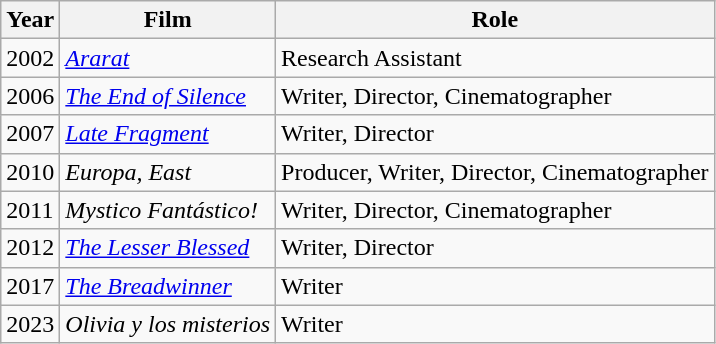<table class="wikitable sortable">
<tr>
<th>Year</th>
<th>Film</th>
<th>Role</th>
</tr>
<tr>
<td>2002</td>
<td><em><a href='#'>Ararat</a></em></td>
<td>Research Assistant</td>
</tr>
<tr>
<td>2006</td>
<td><em><a href='#'>The End of Silence</a></em></td>
<td>Writer, Director, Cinematographer</td>
</tr>
<tr>
<td>2007</td>
<td><em><a href='#'>Late Fragment</a></em></td>
<td>Writer, Director</td>
</tr>
<tr>
<td>2010</td>
<td><em>Europa, East</em></td>
<td>Producer, Writer, Director, Cinematographer</td>
</tr>
<tr>
<td>2011</td>
<td><em>Mystico Fantástico!</em></td>
<td>Writer, Director, Cinematographer</td>
</tr>
<tr>
<td>2012</td>
<td><em><a href='#'>The Lesser Blessed</a></em></td>
<td>Writer, Director</td>
</tr>
<tr>
<td>2017</td>
<td><em><a href='#'>The Breadwinner</a></em></td>
<td>Writer</td>
</tr>
<tr>
<td>2023</td>
<td><em>Olivia y los misterios</em></td>
<td>Writer</td>
</tr>
</table>
